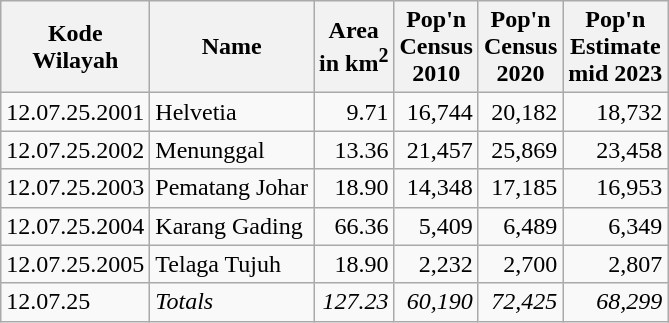<table class="sortable wikitable">
<tr>
<th>Kode<br>Wilayah</th>
<th>Name</th>
<th>Area <br> in km<sup>2</sup></th>
<th>Pop'n<br>Census<br>2010</th>
<th>Pop'n<br>Census<br>2020</th>
<th>Pop'n<br>Estimate<br>mid 2023</th>
</tr>
<tr>
<td>12.07.25.2001</td>
<td>Helvetia</td>
<td align="right">9.71</td>
<td align="right">16,744</td>
<td align="right">20,182</td>
<td align="right">18,732</td>
</tr>
<tr>
<td>12.07.25.2002</td>
<td>Menunggal</td>
<td align="right">13.36</td>
<td align="right">21,457</td>
<td align="right">25,869</td>
<td align="right">23,458</td>
</tr>
<tr>
<td>12.07.25.2003</td>
<td>Pematang Johar</td>
<td align="right">18.90</td>
<td align="right">14,348</td>
<td align="right">17,185</td>
<td align="right">16,953</td>
</tr>
<tr>
<td>12.07.25.2004</td>
<td>Karang Gading</td>
<td align="right">66.36</td>
<td align="right">5,409</td>
<td align="right">6,489</td>
<td align="right">6,349</td>
</tr>
<tr>
<td>12.07.25.2005</td>
<td>Telaga Tujuh</td>
<td align="right">18.90</td>
<td align="right">2,232</td>
<td align="right">2,700</td>
<td align="right">2,807</td>
</tr>
<tr>
<td>12.07.25</td>
<td><em>Totals</em></td>
<td align="right"><em>127.23</em></td>
<td align="right"><em>60,190</em></td>
<td align="right"><em>72,425</em></td>
<td align="right"><em>68,299</em></td>
</tr>
</table>
